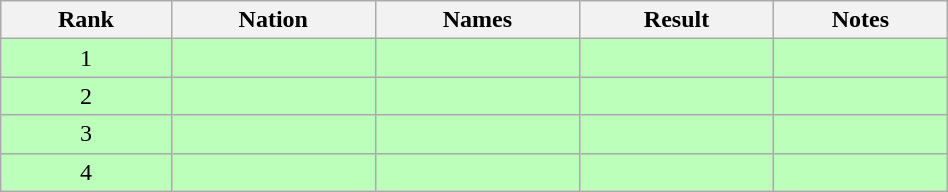<table class="wikitable sortable" width=50% style="text-align:center;">
<tr>
<th>Rank</th>
<th>Nation</th>
<th class="unsortable">Names</th>
<th>Result</th>
<th class="unsortable">Notes</th>
</tr>
<tr bgcolor=bbffbb>
<td>1</td>
<td align=left></td>
<td align=left></td>
<td></td>
<td></td>
</tr>
<tr bgcolor=bbffbb>
<td>2</td>
<td align=left></td>
<td align=left></td>
<td></td>
<td></td>
</tr>
<tr bgcolor=bbffbb>
<td>3</td>
<td align=left></td>
<td align=left></td>
<td></td>
<td></td>
</tr>
<tr bgcolor=bbffbb>
<td>4</td>
<td align=left></td>
<td align=left></td>
<td></td>
<td></td>
</tr>
</table>
